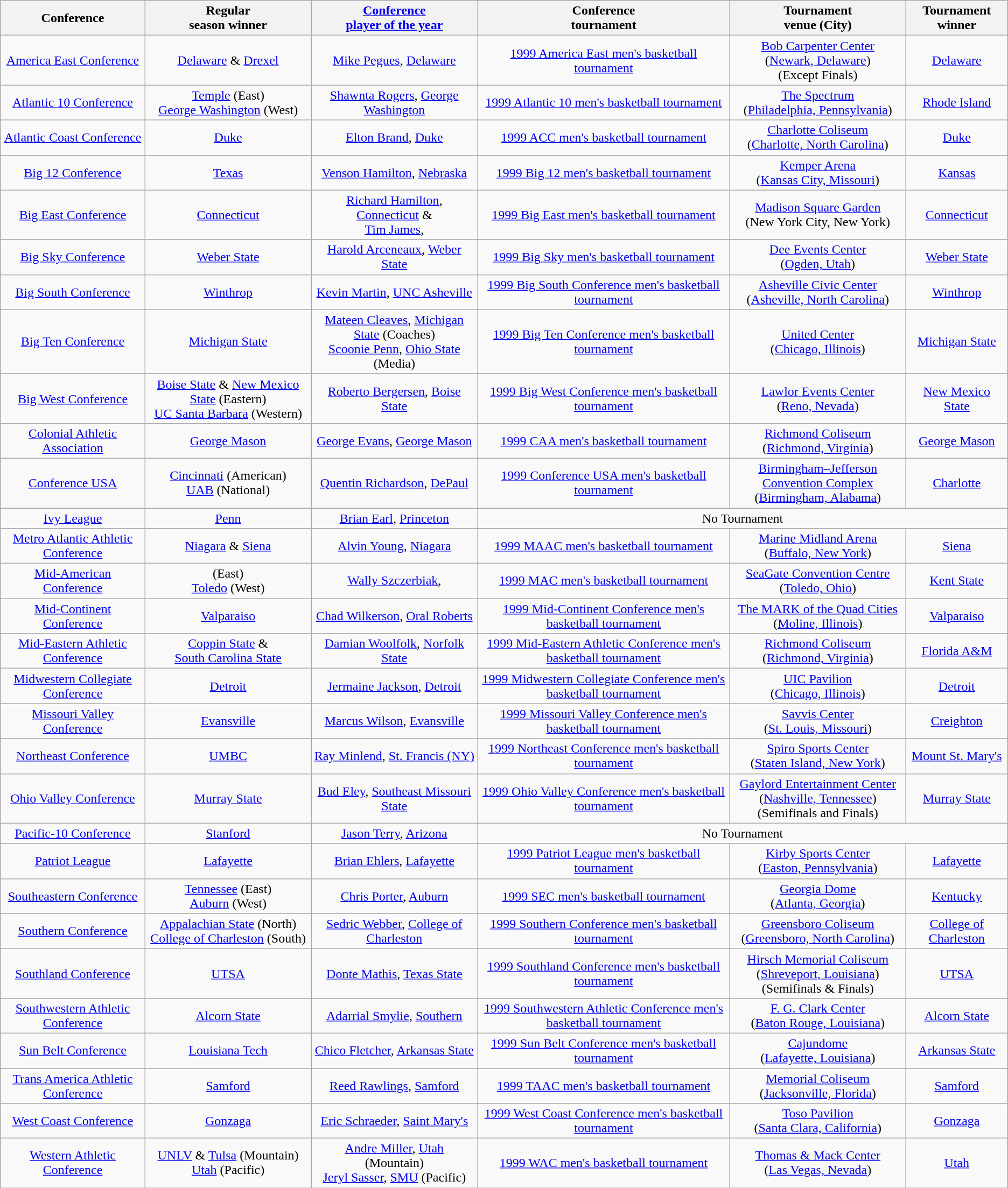<table class="wikitable" style="text-align:center;">
<tr>
<th>Conference</th>
<th>Regular <br> season winner</th>
<th><a href='#'>Conference <br> player of the year</a></th>
<th>Conference <br> tournament</th>
<th>Tournament <br> venue (City)</th>
<th>Tournament <br> winner</th>
</tr>
<tr>
<td><a href='#'>America East Conference</a></td>
<td><a href='#'>Delaware</a> & <a href='#'>Drexel</a></td>
<td><a href='#'>Mike Pegues</a>, <a href='#'>Delaware</a></td>
<td><a href='#'>1999 America East men's basketball tournament</a></td>
<td><a href='#'>Bob Carpenter Center</a><br>(<a href='#'>Newark, Delaware</a>)<br>(Except Finals)</td>
<td><a href='#'>Delaware</a></td>
</tr>
<tr>
<td><a href='#'>Atlantic 10 Conference</a></td>
<td><a href='#'>Temple</a> (East)<br><a href='#'>George Washington</a> (West)</td>
<td><a href='#'>Shawnta Rogers</a>, <a href='#'>George Washington</a></td>
<td><a href='#'>1999 Atlantic 10 men's basketball tournament</a></td>
<td><a href='#'>The Spectrum</a> <br>(<a href='#'>Philadelphia, Pennsylvania</a>)</td>
<td><a href='#'>Rhode Island</a></td>
</tr>
<tr>
<td><a href='#'>Atlantic Coast Conference</a></td>
<td><a href='#'>Duke</a></td>
<td><a href='#'>Elton Brand</a>, <a href='#'>Duke</a></td>
<td><a href='#'>1999 ACC men's basketball tournament</a></td>
<td><a href='#'>Charlotte Coliseum</a><br>(<a href='#'>Charlotte, North Carolina</a>)</td>
<td><a href='#'>Duke</a></td>
</tr>
<tr>
<td><a href='#'>Big 12 Conference</a></td>
<td><a href='#'>Texas</a></td>
<td><a href='#'>Venson Hamilton</a>, <a href='#'>Nebraska</a></td>
<td><a href='#'>1999 Big 12 men's basketball tournament</a></td>
<td><a href='#'>Kemper Arena</a><br>(<a href='#'>Kansas City, Missouri</a>)</td>
<td><a href='#'>Kansas</a></td>
</tr>
<tr>
<td><a href='#'>Big East Conference</a></td>
<td><a href='#'>Connecticut</a></td>
<td><a href='#'>Richard Hamilton</a>, <a href='#'>Connecticut</a> &<br><a href='#'>Tim James</a>, </td>
<td><a href='#'>1999 Big East men's basketball tournament</a></td>
<td><a href='#'>Madison Square Garden</a><br>(New York City, New York)</td>
<td><a href='#'>Connecticut</a></td>
</tr>
<tr>
<td><a href='#'>Big Sky Conference</a></td>
<td><a href='#'>Weber State</a></td>
<td><a href='#'>Harold Arceneaux</a>, <a href='#'>Weber State</a></td>
<td><a href='#'>1999 Big Sky men's basketball tournament</a></td>
<td><a href='#'>Dee Events Center</a><br>(<a href='#'>Ogden, Utah</a>)</td>
<td><a href='#'>Weber State</a></td>
</tr>
<tr>
<td><a href='#'>Big South Conference</a></td>
<td><a href='#'>Winthrop</a></td>
<td><a href='#'>Kevin Martin</a>, <a href='#'>UNC Asheville</a></td>
<td><a href='#'>1999 Big South Conference men's basketball tournament</a></td>
<td><a href='#'>Asheville Civic Center</a><br>(<a href='#'>Asheville, North Carolina</a>)</td>
<td><a href='#'>Winthrop</a></td>
</tr>
<tr>
<td><a href='#'>Big Ten Conference</a></td>
<td><a href='#'>Michigan State</a></td>
<td><a href='#'>Mateen Cleaves</a>, <a href='#'>Michigan State</a> (Coaches)<br><a href='#'>Scoonie Penn</a>, <a href='#'>Ohio State</a> (Media)</td>
<td><a href='#'>1999 Big Ten Conference men's basketball tournament</a></td>
<td><a href='#'>United Center</a><br>(<a href='#'>Chicago, Illinois</a>)</td>
<td><a href='#'>Michigan State</a></td>
</tr>
<tr>
<td><a href='#'>Big West Conference</a></td>
<td><a href='#'>Boise State</a> & <a href='#'>New Mexico State</a> (Eastern)<br><a href='#'>UC Santa Barbara</a> (Western)</td>
<td><a href='#'>Roberto Bergersen</a>, <a href='#'>Boise State</a></td>
<td><a href='#'>1999 Big West Conference men's basketball tournament</a></td>
<td><a href='#'>Lawlor Events Center</a><br>(<a href='#'>Reno, Nevada</a>)</td>
<td><a href='#'>New Mexico State</a></td>
</tr>
<tr>
<td><a href='#'>Colonial Athletic Association</a></td>
<td><a href='#'>George Mason</a></td>
<td><a href='#'>George Evans</a>, <a href='#'>George Mason</a></td>
<td><a href='#'>1999 CAA men's basketball tournament</a></td>
<td><a href='#'>Richmond Coliseum</a><br>(<a href='#'>Richmond, Virginia</a>)</td>
<td><a href='#'>George Mason</a></td>
</tr>
<tr>
<td><a href='#'>Conference USA</a></td>
<td><a href='#'>Cincinnati</a> (American)<br><a href='#'>UAB</a> (National)</td>
<td><a href='#'>Quentin Richardson</a>, <a href='#'>DePaul</a></td>
<td><a href='#'>1999 Conference USA men's basketball tournament</a></td>
<td><a href='#'>Birmingham–Jefferson Convention Complex</a><br>(<a href='#'>Birmingham, Alabama</a>)</td>
<td><a href='#'>Charlotte</a></td>
</tr>
<tr>
<td><a href='#'>Ivy League</a></td>
<td><a href='#'>Penn</a></td>
<td><a href='#'>Brian Earl</a>, <a href='#'>Princeton</a></td>
<td colspan=3>No Tournament</td>
</tr>
<tr>
<td><a href='#'>Metro Atlantic Athletic Conference</a></td>
<td><a href='#'>Niagara</a> & <a href='#'>Siena</a></td>
<td><a href='#'>Alvin Young</a>, <a href='#'>Niagara</a></td>
<td><a href='#'>1999 MAAC men's basketball tournament</a></td>
<td><a href='#'>Marine Midland Arena</a><br>(<a href='#'>Buffalo, New York</a>)</td>
<td><a href='#'>Siena</a></td>
</tr>
<tr>
<td><a href='#'>Mid-American Conference</a></td>
<td> (East)<br><a href='#'>Toledo</a> (West)</td>
<td><a href='#'>Wally Szczerbiak</a>, </td>
<td><a href='#'>1999 MAC men's basketball tournament</a></td>
<td><a href='#'>SeaGate Convention Centre</a><br>(<a href='#'>Toledo, Ohio</a>)</td>
<td><a href='#'>Kent State</a></td>
</tr>
<tr>
<td><a href='#'>Mid-Continent Conference</a></td>
<td><a href='#'>Valparaiso</a></td>
<td><a href='#'>Chad Wilkerson</a>, <a href='#'>Oral Roberts</a></td>
<td><a href='#'>1999 Mid-Continent Conference men's basketball tournament</a></td>
<td><a href='#'>The MARK of the Quad Cities</a><br>(<a href='#'>Moline, Illinois</a>)</td>
<td><a href='#'>Valparaiso</a></td>
</tr>
<tr>
<td><a href='#'>Mid-Eastern Athletic Conference</a></td>
<td><a href='#'>Coppin State</a> &<br><a href='#'>South Carolina State</a></td>
<td><a href='#'>Damian Woolfolk</a>, <a href='#'>Norfolk State</a></td>
<td><a href='#'>1999 Mid-Eastern Athletic Conference men's basketball tournament</a></td>
<td><a href='#'>Richmond Coliseum</a><br>(<a href='#'>Richmond, Virginia</a>)</td>
<td><a href='#'>Florida A&M</a></td>
</tr>
<tr>
<td><a href='#'>Midwestern Collegiate Conference</a></td>
<td><a href='#'>Detroit</a></td>
<td><a href='#'>Jermaine Jackson</a>, <a href='#'>Detroit</a></td>
<td><a href='#'>1999 Midwestern Collegiate Conference men's basketball tournament</a></td>
<td><a href='#'>UIC Pavilion</a><br>(<a href='#'>Chicago, Illinois</a>)</td>
<td><a href='#'>Detroit</a></td>
</tr>
<tr>
<td><a href='#'>Missouri Valley Conference</a></td>
<td><a href='#'>Evansville</a></td>
<td><a href='#'>Marcus Wilson</a>, <a href='#'>Evansville</a></td>
<td><a href='#'>1999 Missouri Valley Conference men's basketball tournament</a></td>
<td><a href='#'>Savvis Center</a><br>(<a href='#'>St. Louis, Missouri</a>)</td>
<td><a href='#'>Creighton</a></td>
</tr>
<tr>
<td><a href='#'>Northeast Conference</a></td>
<td><a href='#'>UMBC</a></td>
<td><a href='#'>Ray Minlend</a>, <a href='#'>St. Francis (NY)</a></td>
<td><a href='#'>1999 Northeast Conference men's basketball tournament</a></td>
<td><a href='#'>Spiro Sports Center</a><br>(<a href='#'>Staten Island, New York</a>)</td>
<td><a href='#'>Mount St. Mary's</a></td>
</tr>
<tr>
<td><a href='#'>Ohio Valley Conference</a></td>
<td><a href='#'>Murray State</a></td>
<td><a href='#'>Bud Eley</a>, <a href='#'>Southeast Missouri State</a></td>
<td><a href='#'>1999 Ohio Valley Conference men's basketball tournament</a></td>
<td><a href='#'>Gaylord Entertainment Center</a><br>(<a href='#'>Nashville, Tennessee</a>)<br>(Semifinals and Finals)</td>
<td><a href='#'>Murray State</a></td>
</tr>
<tr>
<td><a href='#'>Pacific-10 Conference</a></td>
<td><a href='#'>Stanford</a></td>
<td><a href='#'>Jason Terry</a>, <a href='#'>Arizona</a></td>
<td colspan=3>No Tournament</td>
</tr>
<tr>
<td><a href='#'>Patriot League</a></td>
<td><a href='#'>Lafayette</a></td>
<td><a href='#'>Brian Ehlers</a>, <a href='#'>Lafayette</a></td>
<td><a href='#'>1999 Patriot League men's basketball tournament</a></td>
<td><a href='#'>Kirby Sports Center</a><br>(<a href='#'>Easton, Pennsylvania</a>)</td>
<td><a href='#'>Lafayette</a></td>
</tr>
<tr>
<td><a href='#'>Southeastern Conference</a></td>
<td><a href='#'>Tennessee</a> (East)<br><a href='#'>Auburn</a> (West)</td>
<td><a href='#'>Chris Porter</a>, <a href='#'>Auburn</a></td>
<td><a href='#'>1999 SEC men's basketball tournament</a></td>
<td><a href='#'>Georgia Dome</a><br>(<a href='#'>Atlanta, Georgia</a>)</td>
<td><a href='#'>Kentucky</a></td>
</tr>
<tr>
<td><a href='#'>Southern Conference</a></td>
<td><a href='#'>Appalachian State</a> (North)<br><a href='#'>College of Charleston</a> (South)</td>
<td><a href='#'>Sedric Webber</a>, <a href='#'>College of Charleston</a></td>
<td><a href='#'>1999 Southern Conference men's basketball tournament</a></td>
<td><a href='#'>Greensboro Coliseum</a><br>(<a href='#'>Greensboro, North Carolina</a>)</td>
<td><a href='#'>College of Charleston</a></td>
</tr>
<tr>
<td><a href='#'>Southland Conference</a></td>
<td><a href='#'>UTSA</a></td>
<td><a href='#'>Donte Mathis</a>, <a href='#'>Texas State</a></td>
<td><a href='#'>1999 Southland Conference men's basketball tournament</a></td>
<td><a href='#'>Hirsch Memorial Coliseum</a><br>(<a href='#'>Shreveport, Louisiana</a>)<br>(Semifinals & Finals)</td>
<td><a href='#'>UTSA</a></td>
</tr>
<tr>
<td><a href='#'>Southwestern Athletic Conference</a></td>
<td><a href='#'>Alcorn State</a></td>
<td><a href='#'>Adarrial Smylie</a>, <a href='#'>Southern</a></td>
<td><a href='#'>1999 Southwestern Athletic Conference men's basketball tournament</a></td>
<td><a href='#'>F. G. Clark Center</a><br>(<a href='#'>Baton Rouge, Louisiana</a>)</td>
<td><a href='#'>Alcorn State</a></td>
</tr>
<tr>
<td><a href='#'>Sun Belt Conference</a></td>
<td><a href='#'>Louisiana Tech</a></td>
<td><a href='#'>Chico Fletcher</a>, <a href='#'>Arkansas State</a></td>
<td><a href='#'>1999 Sun Belt Conference men's basketball tournament</a></td>
<td><a href='#'>Cajundome</a><br>(<a href='#'>Lafayette, Louisiana</a>)</td>
<td><a href='#'>Arkansas State</a></td>
</tr>
<tr>
<td><a href='#'>Trans America Athletic Conference</a></td>
<td><a href='#'>Samford</a></td>
<td><a href='#'>Reed Rawlings</a>, <a href='#'>Samford</a></td>
<td><a href='#'>1999 TAAC men's basketball tournament</a></td>
<td><a href='#'>Memorial Coliseum</a><br>(<a href='#'>Jacksonville, Florida</a>)</td>
<td><a href='#'>Samford</a></td>
</tr>
<tr>
<td><a href='#'>West Coast Conference</a></td>
<td><a href='#'>Gonzaga</a></td>
<td><a href='#'>Eric Schraeder</a>, <a href='#'>Saint Mary's</a></td>
<td><a href='#'>1999 West Coast Conference men's basketball tournament</a></td>
<td><a href='#'>Toso Pavilion</a><br>(<a href='#'>Santa Clara, California</a>)</td>
<td><a href='#'>Gonzaga</a></td>
</tr>
<tr>
<td><a href='#'>Western Athletic Conference</a></td>
<td><a href='#'>UNLV</a> & <a href='#'>Tulsa</a> (Mountain)<br><a href='#'>Utah</a> (Pacific)</td>
<td><a href='#'>Andre Miller</a>, <a href='#'>Utah</a> (Mountain)<br><a href='#'>Jeryl Sasser</a>, <a href='#'>SMU</a> (Pacific)</td>
<td><a href='#'>1999 WAC men's basketball tournament</a></td>
<td><a href='#'>Thomas & Mack Center</a><br>(<a href='#'>Las Vegas, Nevada</a>)</td>
<td><a href='#'>Utah</a></td>
</tr>
</table>
